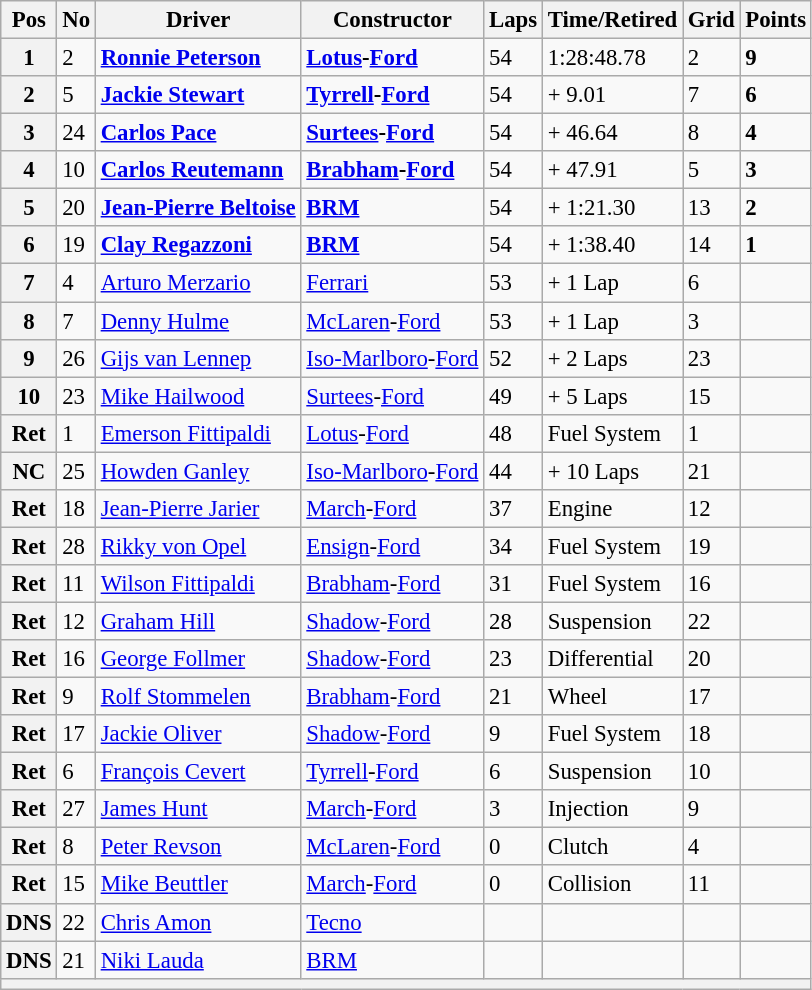<table class="wikitable" style="font-size: 95%;">
<tr>
<th>Pos</th>
<th>No</th>
<th>Driver</th>
<th>Constructor</th>
<th>Laps</th>
<th>Time/Retired</th>
<th>Grid</th>
<th>Points</th>
</tr>
<tr>
<th>1</th>
<td>2</td>
<td> <strong><a href='#'>Ronnie Peterson</a></strong></td>
<td><strong><a href='#'>Lotus</a>-<a href='#'>Ford</a></strong></td>
<td>54</td>
<td>1:28:48.78</td>
<td>2</td>
<td><strong>9</strong></td>
</tr>
<tr>
<th>2</th>
<td>5</td>
<td> <strong><a href='#'>Jackie Stewart</a></strong></td>
<td><strong><a href='#'>Tyrrell</a>-<a href='#'>Ford</a></strong></td>
<td>54</td>
<td>+ 9.01</td>
<td>7</td>
<td><strong>6</strong></td>
</tr>
<tr>
<th>3</th>
<td>24</td>
<td> <strong><a href='#'>Carlos Pace</a></strong></td>
<td><strong><a href='#'>Surtees</a>-<a href='#'>Ford</a></strong></td>
<td>54</td>
<td>+ 46.64</td>
<td>8</td>
<td><strong>4</strong></td>
</tr>
<tr>
<th>4</th>
<td>10</td>
<td> <strong><a href='#'>Carlos Reutemann</a></strong></td>
<td><strong><a href='#'>Brabham</a>-<a href='#'>Ford</a></strong></td>
<td>54</td>
<td>+ 47.91</td>
<td>5</td>
<td><strong>3</strong></td>
</tr>
<tr>
<th>5</th>
<td>20</td>
<td> <strong><a href='#'>Jean-Pierre Beltoise</a></strong></td>
<td><strong><a href='#'>BRM</a></strong></td>
<td>54</td>
<td>+ 1:21.30</td>
<td>13</td>
<td><strong>2</strong></td>
</tr>
<tr>
<th>6</th>
<td>19</td>
<td> <strong><a href='#'>Clay Regazzoni</a></strong></td>
<td><strong><a href='#'>BRM</a></strong></td>
<td>54</td>
<td>+ 1:38.40</td>
<td>14</td>
<td><strong>1</strong></td>
</tr>
<tr>
<th>7</th>
<td>4</td>
<td> <a href='#'>Arturo Merzario</a></td>
<td><a href='#'>Ferrari</a></td>
<td>53</td>
<td>+ 1 Lap</td>
<td>6</td>
<td> </td>
</tr>
<tr>
<th>8</th>
<td>7</td>
<td> <a href='#'>Denny Hulme</a></td>
<td><a href='#'>McLaren</a>-<a href='#'>Ford</a></td>
<td>53</td>
<td>+ 1 Lap</td>
<td>3</td>
<td> </td>
</tr>
<tr>
<th>9</th>
<td>26</td>
<td> <a href='#'>Gijs van Lennep</a></td>
<td><a href='#'>Iso-Marlboro</a>-<a href='#'>Ford</a></td>
<td>52</td>
<td>+ 2 Laps</td>
<td>23</td>
<td> </td>
</tr>
<tr>
<th>10</th>
<td>23</td>
<td> <a href='#'>Mike Hailwood</a></td>
<td><a href='#'>Surtees</a>-<a href='#'>Ford</a></td>
<td>49</td>
<td>+ 5 Laps</td>
<td>15</td>
<td> </td>
</tr>
<tr>
<th>Ret</th>
<td>1</td>
<td> <a href='#'>Emerson Fittipaldi</a></td>
<td><a href='#'>Lotus</a>-<a href='#'>Ford</a></td>
<td>48</td>
<td>Fuel System</td>
<td>1</td>
<td> </td>
</tr>
<tr>
<th>NC</th>
<td>25</td>
<td> <a href='#'>Howden Ganley</a></td>
<td><a href='#'>Iso-Marlboro</a>-<a href='#'>Ford</a></td>
<td>44</td>
<td>+ 10 Laps</td>
<td>21</td>
<td> </td>
</tr>
<tr>
<th>Ret</th>
<td>18</td>
<td> <a href='#'>Jean-Pierre Jarier</a></td>
<td><a href='#'>March</a>-<a href='#'>Ford</a></td>
<td>37</td>
<td>Engine</td>
<td>12</td>
<td> </td>
</tr>
<tr>
<th>Ret</th>
<td>28</td>
<td> <a href='#'>Rikky von Opel</a></td>
<td><a href='#'>Ensign</a>-<a href='#'>Ford</a></td>
<td>34</td>
<td>Fuel System</td>
<td>19</td>
<td> </td>
</tr>
<tr>
<th>Ret</th>
<td>11</td>
<td> <a href='#'>Wilson Fittipaldi</a></td>
<td><a href='#'>Brabham</a>-<a href='#'>Ford</a></td>
<td>31</td>
<td>Fuel System</td>
<td>16</td>
<td> </td>
</tr>
<tr>
<th>Ret</th>
<td>12</td>
<td> <a href='#'>Graham Hill</a></td>
<td><a href='#'>Shadow</a>-<a href='#'>Ford</a></td>
<td>28</td>
<td>Suspension</td>
<td>22</td>
<td> </td>
</tr>
<tr>
<th>Ret</th>
<td>16</td>
<td> <a href='#'>George Follmer</a></td>
<td><a href='#'>Shadow</a>-<a href='#'>Ford</a></td>
<td>23</td>
<td>Differential</td>
<td>20</td>
<td> </td>
</tr>
<tr>
<th>Ret</th>
<td>9</td>
<td> <a href='#'>Rolf Stommelen</a></td>
<td><a href='#'>Brabham</a>-<a href='#'>Ford</a></td>
<td>21</td>
<td>Wheel</td>
<td>17</td>
<td> </td>
</tr>
<tr>
<th>Ret</th>
<td>17</td>
<td> <a href='#'>Jackie Oliver</a></td>
<td><a href='#'>Shadow</a>-<a href='#'>Ford</a></td>
<td>9</td>
<td>Fuel System</td>
<td>18</td>
<td> </td>
</tr>
<tr>
<th>Ret</th>
<td>6</td>
<td> <a href='#'>François Cevert</a></td>
<td><a href='#'>Tyrrell</a>-<a href='#'>Ford</a></td>
<td>6</td>
<td>Suspension</td>
<td>10</td>
<td> </td>
</tr>
<tr>
<th>Ret</th>
<td>27</td>
<td> <a href='#'>James Hunt</a></td>
<td><a href='#'>March</a>-<a href='#'>Ford</a></td>
<td>3</td>
<td>Injection</td>
<td>9</td>
<td> </td>
</tr>
<tr>
<th>Ret</th>
<td>8</td>
<td> <a href='#'>Peter Revson</a></td>
<td><a href='#'>McLaren</a>-<a href='#'>Ford</a></td>
<td>0</td>
<td>Clutch</td>
<td>4</td>
<td> </td>
</tr>
<tr>
<th>Ret</th>
<td>15</td>
<td> <a href='#'>Mike Beuttler</a></td>
<td><a href='#'>March</a>-<a href='#'>Ford</a></td>
<td>0</td>
<td>Collision</td>
<td>11</td>
<td> </td>
</tr>
<tr>
<th>DNS</th>
<td>22</td>
<td> <a href='#'>Chris Amon</a></td>
<td><a href='#'>Tecno</a></td>
<td></td>
<td></td>
<td></td>
<td></td>
</tr>
<tr>
<th>DNS</th>
<td>21</td>
<td> <a href='#'>Niki Lauda</a></td>
<td><a href='#'>BRM</a></td>
<td></td>
<td></td>
<td></td>
<td></td>
</tr>
<tr>
<th colspan="8"></th>
</tr>
</table>
